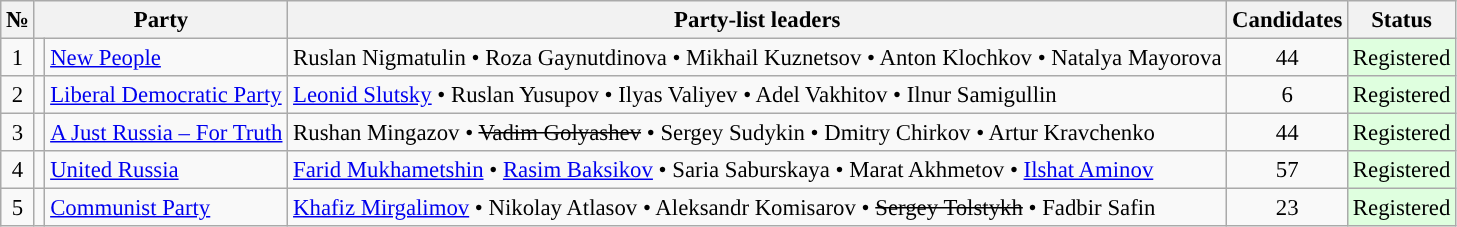<table class="wikitable sortable" style="background: #f9f9f9; text-align:right; font-size: 95%">
<tr>
<th align=center>№</th>
<th colspan="2">Party</th>
<th align=center>Party-list leaders</th>
<th align=center>Candidates</th>
<th align=center>Status</th>
</tr>
<tr>
<td align=center>1</td>
<td style="background-color:"></td>
<td align=left><a href='#'>New People</a></td>
<td align=left>Ruslan Nigmatulin • Roza Gaynutdinova • Mikhail Kuznetsov • Anton Klochkov • Natalya Mayorova</td>
<td align=center>44</td>
<td align=center bgcolor="#DFFFDF">Registered</td>
</tr>
<tr>
<td align=center>2</td>
<td style="background-color:"></td>
<td align=left><a href='#'>Liberal Democratic Party</a></td>
<td align=left><a href='#'>Leonid Slutsky</a> • Ruslan Yusupov • Ilyas Valiyev • Adel Vakhitov • Ilnur Samigullin</td>
<td align=center>6</td>
<td align=center bgcolor="#DFFFDF">Registered</td>
</tr>
<tr>
<td align=center>3</td>
<td style="background-color:"></td>
<td align=left><a href='#'>A Just Russia – For Truth</a></td>
<td align=left>Rushan Mingazov • <s>Vadim Golyashev</s> • Sergey Sudykin • Dmitry Chirkov • Artur Kravchenko</td>
<td align=center>44</td>
<td align=center bgcolor="#DFFFDF">Registered</td>
</tr>
<tr>
<td align=center>4</td>
<td style="background-color:"></td>
<td align=left><a href='#'>United Russia</a></td>
<td align=left><a href='#'>Farid Mukhametshin</a> • <a href='#'>Rasim Baksikov</a> • Saria Saburskaya • Marat Akhmetov • <a href='#'>Ilshat Aminov</a></td>
<td align=center>57</td>
<td align=center bgcolor="#DFFFDF">Registered</td>
</tr>
<tr>
<td align=center>5</td>
<td style="background-color:"></td>
<td align=left><a href='#'>Communist Party</a></td>
<td align=left><a href='#'>Khafiz Mirgalimov</a> • Nikolay Atlasov • Aleksandr Komisarov • <s>Sergey Tolstykh</s> • Fadbir Safin</td>
<td align=center>23</td>
<td align=center bgcolor="#DFFFDF">Registered</td>
</tr>
</table>
